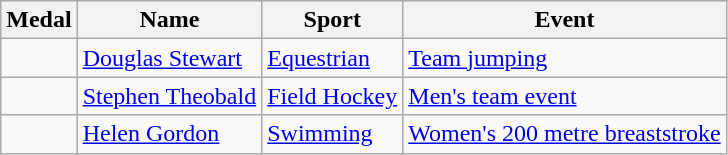<table class="wikitable sortable">
<tr>
<th>Medal</th>
<th>Name</th>
<th>Sport</th>
<th>Event</th>
</tr>
<tr>
<td></td>
<td><a href='#'>Douglas Stewart</a></td>
<td><a href='#'>Equestrian</a></td>
<td><a href='#'>Team jumping</a></td>
</tr>
<tr>
<td></td>
<td><a href='#'>Stephen Theobald</a></td>
<td><a href='#'>Field Hockey</a></td>
<td><a href='#'>Men's team event</a></td>
</tr>
<tr>
<td></td>
<td><a href='#'>Helen Gordon</a></td>
<td><a href='#'>Swimming</a></td>
<td><a href='#'>Women's 200 metre breaststroke</a></td>
</tr>
</table>
